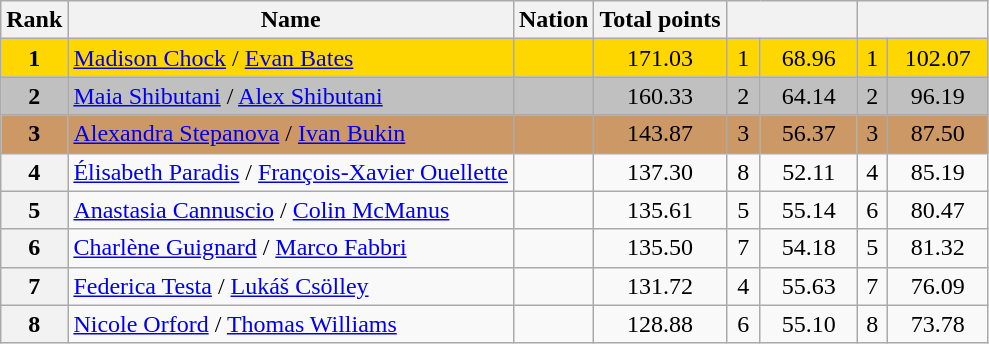<table class="wikitable sortable">
<tr>
<th>Rank</th>
<th>Name</th>
<th>Nation</th>
<th>Total points</th>
<th colspan="2" width="80px"></th>
<th colspan="2" width="80px"></th>
</tr>
<tr bgcolor="gold">
<td align="center"><strong>1</strong></td>
<td><a href='#'>Madison Chock</a> / <a href='#'>Evan Bates</a></td>
<td></td>
<td align="center">171.03</td>
<td align="center">1</td>
<td align="center">68.96</td>
<td align="center">1</td>
<td align="center">102.07</td>
</tr>
<tr bgcolor="silver">
<td align="center"><strong>2</strong></td>
<td><a href='#'>Maia Shibutani</a> / <a href='#'>Alex Shibutani</a></td>
<td></td>
<td align="center">160.33</td>
<td align="center">2</td>
<td align="center">64.14</td>
<td align="center">2</td>
<td align="center">96.19</td>
</tr>
<tr bgcolor="cc9966">
<td align="center"><strong>3</strong></td>
<td><a href='#'>Alexandra Stepanova</a> / <a href='#'>Ivan Bukin</a></td>
<td></td>
<td align="center">143.87</td>
<td align="center">3</td>
<td align="center">56.37</td>
<td align="center">3</td>
<td align="center">87.50</td>
</tr>
<tr>
<th>4</th>
<td><a href='#'>Élisabeth Paradis</a> / <a href='#'>François-Xavier Ouellette</a></td>
<td></td>
<td align="center">137.30</td>
<td align="center">8</td>
<td align="center">52.11</td>
<td align="center">4</td>
<td align="center">85.19</td>
</tr>
<tr>
<th>5</th>
<td><a href='#'>Anastasia Cannuscio</a> / <a href='#'>Colin McManus</a></td>
<td></td>
<td align="center">135.61</td>
<td align="center">5</td>
<td align="center">55.14</td>
<td align="center">6</td>
<td align="center">80.47</td>
</tr>
<tr>
<th>6</th>
<td><a href='#'>Charlène Guignard</a> / <a href='#'>Marco Fabbri</a></td>
<td></td>
<td align="center">135.50</td>
<td align="center">7</td>
<td align="center">54.18</td>
<td align="center">5</td>
<td align="center">81.32</td>
</tr>
<tr>
<th>7</th>
<td><a href='#'>Federica Testa</a> / <a href='#'>Lukáš Csölley</a></td>
<td></td>
<td align="center">131.72</td>
<td align="center">4</td>
<td align="center">55.63</td>
<td align="center">7</td>
<td align="center">76.09</td>
</tr>
<tr>
<th>8</th>
<td><a href='#'>Nicole Orford</a> / <a href='#'>Thomas Williams</a></td>
<td></td>
<td align="center">128.88</td>
<td align="center">6</td>
<td align="center">55.10</td>
<td align="center">8</td>
<td align="center">73.78</td>
</tr>
</table>
